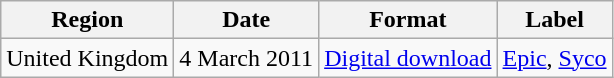<table class="wikitable">
<tr>
<th>Region</th>
<th>Date</th>
<th>Format</th>
<th>Label</th>
</tr>
<tr>
<td>United Kingdom</td>
<td>4 March 2011</td>
<td><a href='#'>Digital download</a></td>
<td><a href='#'>Epic</a>, <a href='#'>Syco</a></td>
</tr>
</table>
